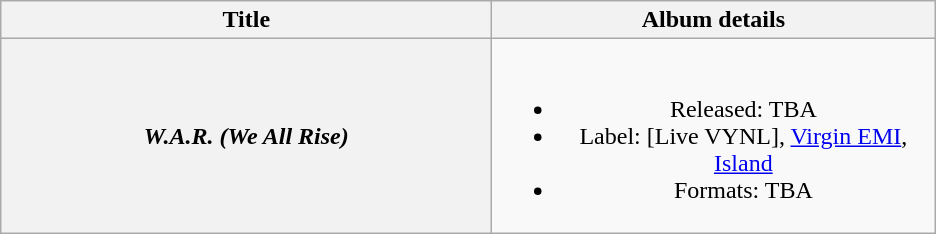<table class="wikitable plainrowheaders" style="text-align:center;">
<tr>
<th scope="col" style="width:20em;">Title</th>
<th scope="col" style="width:18em;">Album details</th>
</tr>
<tr>
<th scope="row"><em>W.A.R. (We All Rise)</em></th>
<td><br><ul><li>Released: TBA</li><li>Label: [Live VYNL], <a href='#'>Virgin EMI</a>, <a href='#'>Island</a></li><li>Formats: TBA</li></ul></td>
</tr>
</table>
